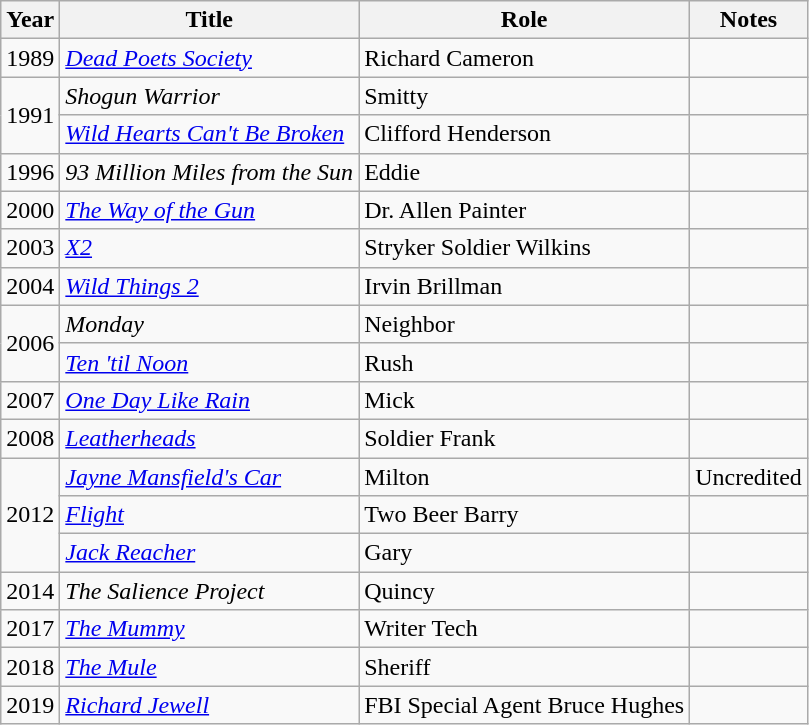<table class="wikitable sortable">
<tr>
<th>Year</th>
<th>Title</th>
<th>Role</th>
<th class="unsortable">Notes</th>
</tr>
<tr>
<td>1989</td>
<td><em><a href='#'>Dead Poets Society</a></em></td>
<td>Richard Cameron</td>
<td></td>
</tr>
<tr>
<td rowspan="2">1991</td>
<td><em>Shogun Warrior</em></td>
<td>Smitty</td>
<td></td>
</tr>
<tr>
<td><em><a href='#'>Wild Hearts Can't Be Broken</a></em></td>
<td>Clifford Henderson</td>
<td></td>
</tr>
<tr>
<td>1996</td>
<td><em>93 Million Miles from the Sun</em></td>
<td>Eddie</td>
<td></td>
</tr>
<tr>
<td>2000</td>
<td><em><a href='#'>The Way of the Gun</a></em></td>
<td>Dr. Allen Painter</td>
<td></td>
</tr>
<tr>
<td>2003</td>
<td><em><a href='#'>X2</a></em></td>
<td>Stryker Soldier Wilkins</td>
<td></td>
</tr>
<tr>
<td>2004</td>
<td><em><a href='#'>Wild Things 2</a></em></td>
<td>Irvin Brillman</td>
<td></td>
</tr>
<tr>
<td rowspan="2">2006</td>
<td><em>Monday</em></td>
<td>Neighbor</td>
<td></td>
</tr>
<tr>
<td><em><a href='#'>Ten 'til Noon</a></em></td>
<td>Rush</td>
<td></td>
</tr>
<tr>
<td>2007</td>
<td><em><a href='#'>One Day Like Rain</a></em></td>
<td>Mick</td>
<td></td>
</tr>
<tr>
<td>2008</td>
<td><em><a href='#'>Leatherheads</a></em></td>
<td>Soldier Frank</td>
<td></td>
</tr>
<tr>
<td rowspan="3">2012</td>
<td><em><a href='#'>Jayne Mansfield's Car</a></em></td>
<td>Milton</td>
<td>Uncredited</td>
</tr>
<tr>
<td><em><a href='#'>Flight</a></em></td>
<td>Two Beer Barry</td>
<td></td>
</tr>
<tr>
<td><em><a href='#'>Jack Reacher</a></em></td>
<td>Gary</td>
<td></td>
</tr>
<tr>
<td>2014</td>
<td><em>The Salience Project</em></td>
<td>Quincy</td>
<td></td>
</tr>
<tr>
<td>2017</td>
<td><em><a href='#'>The Mummy</a></em></td>
<td>Writer Tech</td>
<td></td>
</tr>
<tr>
<td>2018</td>
<td><em><a href='#'>The Mule</a></em></td>
<td>Sheriff</td>
<td></td>
</tr>
<tr>
<td>2019</td>
<td><em><a href='#'>Richard Jewell</a></em></td>
<td>FBI Special Agent Bruce Hughes</td>
<td></td>
</tr>
</table>
